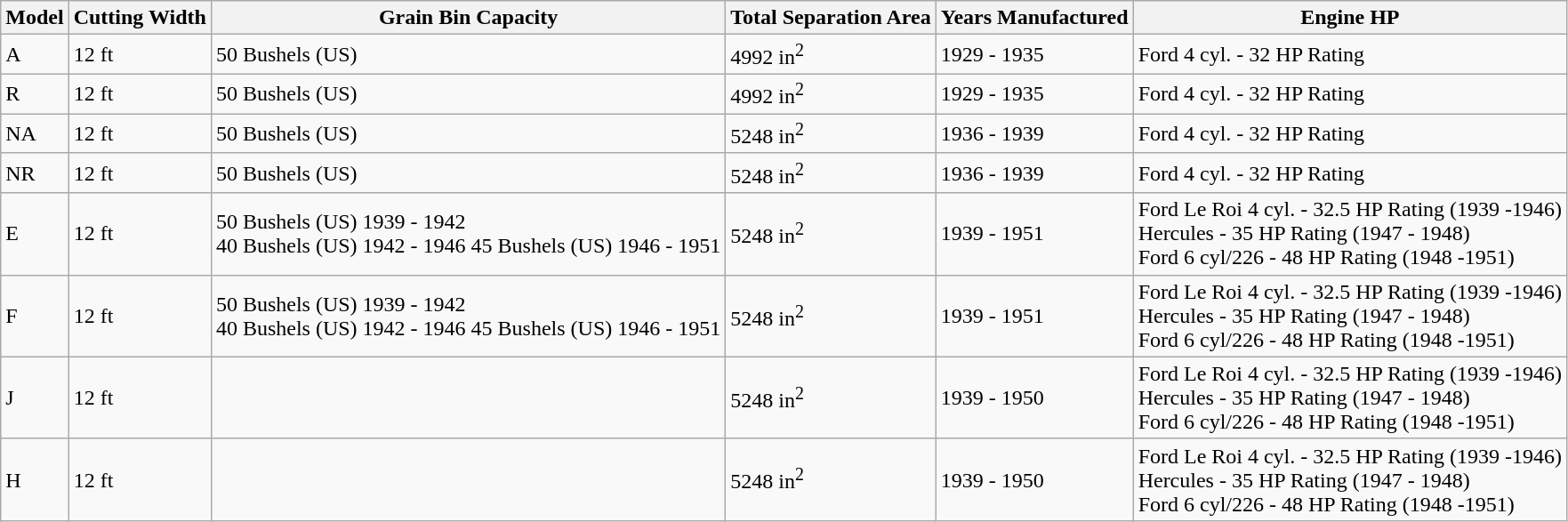<table class="wikitable sortable">
<tr>
<th>Model</th>
<th>Cutting Width</th>
<th>Grain Bin Capacity</th>
<th>Total Separation Area</th>
<th>Years Manufactured</th>
<th>Engine HP</th>
</tr>
<tr>
<td>A</td>
<td>12 ft</td>
<td>50 Bushels (US)</td>
<td>4992 in<sup>2</sup></td>
<td>1929 - 1935</td>
<td>Ford 4 cyl. - 32 HP Rating</td>
</tr>
<tr>
<td>R</td>
<td>12 ft</td>
<td>50 Bushels (US)</td>
<td>4992 in<sup>2</sup></td>
<td>1929 - 1935</td>
<td>Ford 4 cyl. - 32 HP Rating</td>
</tr>
<tr>
<td>NA</td>
<td>12 ft</td>
<td>50 Bushels (US)</td>
<td>5248 in<sup>2</sup></td>
<td>1936 - 1939</td>
<td>Ford 4 cyl. - 32 HP Rating</td>
</tr>
<tr>
<td>NR</td>
<td>12 ft</td>
<td>50 Bushels (US)</td>
<td>5248 in<sup>2</sup></td>
<td>1936 - 1939</td>
<td>Ford 4 cyl. - 32 HP Rating</td>
</tr>
<tr>
<td>E</td>
<td>12 ft</td>
<td>50 Bushels (US)  1939 - 1942<br>40 Bushels (US) 1942 - 1946
45 Bushels (US) 1946 - 1951</td>
<td>5248 in<sup>2</sup></td>
<td>1939 - 1951</td>
<td>Ford Le Roi 4 cyl. - 32.5 HP Rating (1939 -1946)<br>Hercules - 35 HP Rating (1947 - 1948)<br>Ford 6 cyl/226 - 48 HP Rating (1948 -1951)</td>
</tr>
<tr>
<td>F</td>
<td>12 ft</td>
<td>50 Bushels (US)  1939 - 1942<br>40 Bushels (US) 1942 - 1946
45 Bushels (US) 1946 - 1951</td>
<td>5248 in<sup>2</sup></td>
<td>1939 - 1951</td>
<td>Ford Le Roi 4 cyl. - 32.5 HP Rating (1939 -1946)<br>Hercules - 35 HP Rating (1947 - 1948)<br>Ford 6 cyl/226 - 48 HP Rating (1948 -1951)</td>
</tr>
<tr>
<td>J</td>
<td>12 ft</td>
<td></td>
<td>5248 in<sup>2</sup></td>
<td>1939 - 1950</td>
<td>Ford Le Roi 4 cyl. - 32.5 HP Rating (1939 -1946)<br>Hercules - 35 HP Rating (1947 - 1948)<br>Ford 6 cyl/226 - 48 HP Rating (1948 -1951)</td>
</tr>
<tr>
<td>H</td>
<td>12 ft</td>
<td></td>
<td>5248 in<sup>2</sup></td>
<td>1939 - 1950</td>
<td>Ford Le Roi 4 cyl. - 32.5 HP Rating (1939 -1946)<br>Hercules - 35 HP Rating (1947 - 1948)<br>Ford 6 cyl/226 - 48 HP Rating (1948 -1951)</td>
</tr>
</table>
